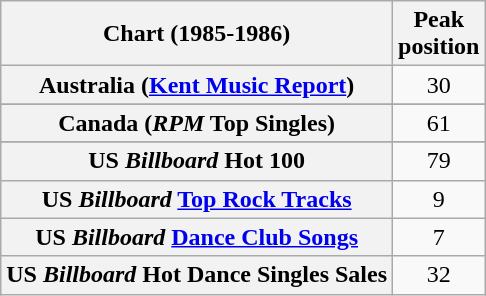<table class="wikitable sortable plainrowheaders" style="text-align:center;">
<tr>
<th>Chart (1985-1986)</th>
<th>Peak<br>position</th>
</tr>
<tr>
<th scope="row">Australia (<a href='#'>Kent Music Report</a>)</th>
<td align=center>30</td>
</tr>
<tr>
</tr>
<tr>
<th scope="row">Canada (<em>RPM</em> Top Singles)</th>
<td align=center>61</td>
</tr>
<tr>
</tr>
<tr>
</tr>
<tr>
<th scope="row">US <em>Billboard</em> Hot 100</th>
<td align=center>79</td>
</tr>
<tr>
<th scope="row">US <em>Billboard</em> <a href='#'>Top Rock Tracks</a></th>
<td align=center>9</td>
</tr>
<tr>
<th scope="row">US <em>Billboard</em> <a href='#'>Dance Club Songs</a></th>
<td align=center>7</td>
</tr>
<tr>
<th scope="row">US <em>Billboard</em> Hot Dance Singles Sales</th>
<td align=center>32</td>
</tr>
</table>
